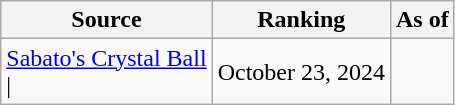<table class="wikitable" style="text-align:center">
<tr>
<th>Source</th>
<th>Ranking</th>
<th>As of</th>
</tr>
<tr>
<td align=left><a href='#'>Sabato's Crystal Ball</a><br>| </td>
<td>October 23, 2024</td>
</tr>
</table>
